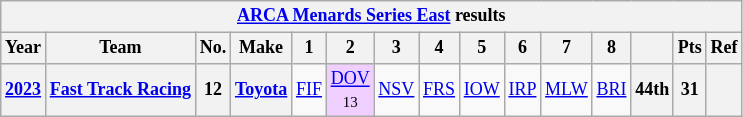<table class="wikitable" style="text-align:center; font-size:75%">
<tr>
<th colspan=15><a href='#'>ARCA Menards Series East</a> results</th>
</tr>
<tr>
<th>Year</th>
<th>Team</th>
<th>No.</th>
<th>Make</th>
<th>1</th>
<th>2</th>
<th>3</th>
<th>4</th>
<th>5</th>
<th>6</th>
<th>7</th>
<th>8</th>
<th></th>
<th>Pts</th>
<th>Ref</th>
</tr>
<tr>
<th><a href='#'>2023</a></th>
<th><a href='#'>Fast Track Racing</a></th>
<th>12</th>
<th><a href='#'>Toyota</a></th>
<td><a href='#'>FIF</a></td>
<td style="background:#EFCFFF;"><a href='#'>DOV</a><br><small>13</small></td>
<td><a href='#'>NSV</a></td>
<td><a href='#'>FRS</a></td>
<td><a href='#'>IOW</a></td>
<td><a href='#'>IRP</a></td>
<td><a href='#'>MLW</a></td>
<td><a href='#'>BRI</a></td>
<th>44th</th>
<th>31</th>
<th></th>
</tr>
</table>
